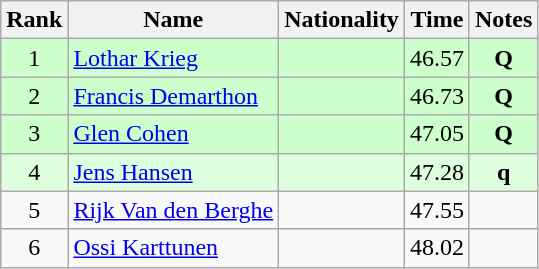<table class="wikitable sortable" style="text-align:center">
<tr>
<th>Rank</th>
<th>Name</th>
<th>Nationality</th>
<th>Time</th>
<th>Notes</th>
</tr>
<tr bgcolor=ccffcc>
<td>1</td>
<td align=left><a href='#'>Lothar Krieg</a></td>
<td align=left></td>
<td>46.57</td>
<td><strong>Q</strong></td>
</tr>
<tr bgcolor=ccffcc>
<td>2</td>
<td align=left><a href='#'>Francis Demarthon</a></td>
<td align=left></td>
<td>46.73</td>
<td><strong>Q</strong></td>
</tr>
<tr bgcolor=ccffcc>
<td>3</td>
<td align=left><a href='#'>Glen Cohen</a></td>
<td align=left></td>
<td>47.05</td>
<td><strong>Q</strong></td>
</tr>
<tr bgcolor=ddffdd>
<td>4</td>
<td align=left><a href='#'>Jens Hansen</a></td>
<td align=left></td>
<td>47.28</td>
<td><strong>q</strong></td>
</tr>
<tr>
<td>5</td>
<td align=left><a href='#'>Rijk Van den Berghe</a></td>
<td align=left></td>
<td>47.55</td>
<td></td>
</tr>
<tr>
<td>6</td>
<td align=left><a href='#'>Ossi Karttunen</a></td>
<td align=left></td>
<td>48.02</td>
<td></td>
</tr>
</table>
